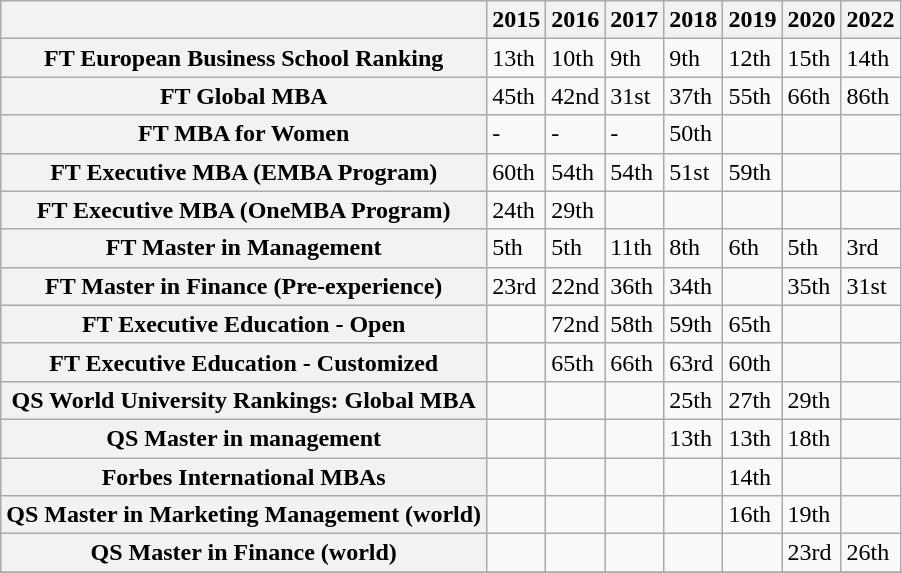<table class="wikitable">
<tr>
<th></th>
<th>2015</th>
<th>2016</th>
<th>2017</th>
<th>2018</th>
<th>2019</th>
<th>2020</th>
<th>2022</th>
</tr>
<tr>
<th>FT European Business School Ranking</th>
<td>13th</td>
<td>10th</td>
<td>9th</td>
<td>9th</td>
<td>12th</td>
<td>15th</td>
<td>14th</td>
</tr>
<tr>
<th>FT Global MBA</th>
<td>45th</td>
<td>42nd</td>
<td>31st</td>
<td>37th</td>
<td>55th</td>
<td>66th</td>
<td>86th</td>
</tr>
<tr>
<th>FT MBA for Women</th>
<td>-</td>
<td>-</td>
<td>-</td>
<td>50th</td>
<td></td>
<td></td>
<td></td>
</tr>
<tr>
<th>FT Executive MBA (EMBA Program)</th>
<td>60th</td>
<td>54th</td>
<td>54th</td>
<td>51st</td>
<td>59th</td>
<td></td>
<td></td>
</tr>
<tr>
<th>FT Executive MBA (OneMBA Program)</th>
<td>24th</td>
<td>29th</td>
<td></td>
<td></td>
<td></td>
<td></td>
<td></td>
</tr>
<tr>
<th>FT Master in Management</th>
<td>5th</td>
<td>5th</td>
<td>11th</td>
<td>8th</td>
<td>6th</td>
<td>5th</td>
<td>3rd</td>
</tr>
<tr>
<th>FT Master in Finance (Pre-experience)</th>
<td>23rd</td>
<td>22nd</td>
<td>36th</td>
<td>34th</td>
<td></td>
<td>35th</td>
<td>31st</td>
</tr>
<tr>
<th>FT Executive Education - Open</th>
<td></td>
<td>72nd</td>
<td>58th</td>
<td>59th</td>
<td>65th</td>
<td></td>
<td></td>
</tr>
<tr>
<th>FT Executive Education - Customized</th>
<td></td>
<td>65th</td>
<td>66th</td>
<td>63rd</td>
<td>60th</td>
<td></td>
<td></td>
</tr>
<tr>
<th>QS World University Rankings: Global MBA</th>
<td></td>
<td></td>
<td></td>
<td>25th</td>
<td>27th</td>
<td>29th</td>
<td></td>
</tr>
<tr>
<th>QS Master in management</th>
<td></td>
<td></td>
<td></td>
<td>13th</td>
<td>13th</td>
<td>18th</td>
<td></td>
</tr>
<tr>
<th>Forbes International MBAs</th>
<td></td>
<td></td>
<td></td>
<td></td>
<td>14th</td>
<td></td>
<td></td>
</tr>
<tr>
<th>QS Master in Marketing Management (world)</th>
<td></td>
<td></td>
<td></td>
<td></td>
<td>16th</td>
<td>19th</td>
<td></td>
</tr>
<tr>
<th>QS Master in Finance (world)</th>
<td></td>
<td></td>
<td></td>
<td></td>
<td></td>
<td>23rd</td>
<td>26th</td>
</tr>
<tr>
</tr>
</table>
